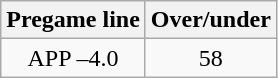<table class="wikitable">
<tr align="center">
<th style=>Pregame line</th>
<th style=>Over/under</th>
</tr>
<tr align="center">
<td>APP –4.0</td>
<td>58</td>
</tr>
</table>
